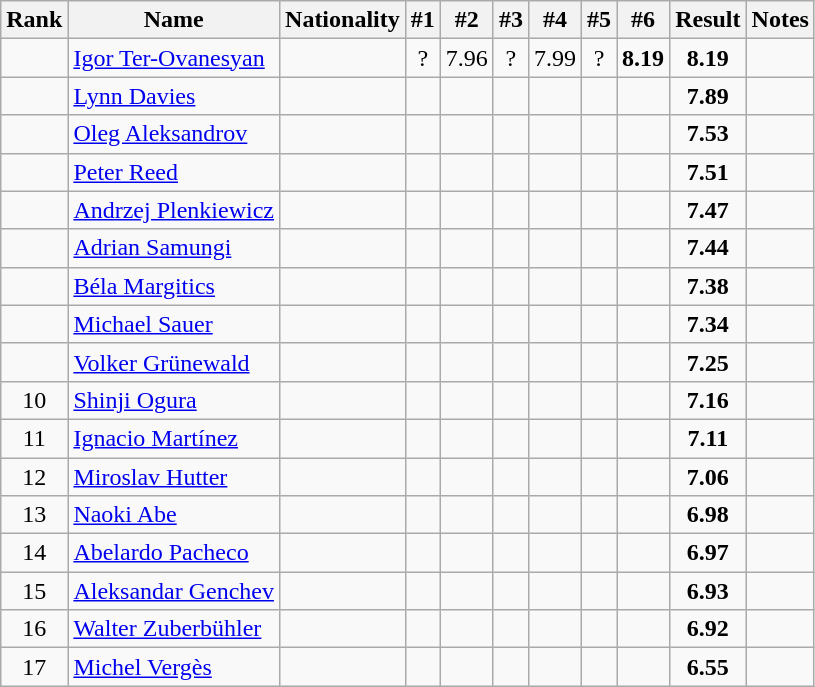<table class="wikitable sortable" style="text-align:center">
<tr>
<th>Rank</th>
<th>Name</th>
<th>Nationality</th>
<th>#1</th>
<th>#2</th>
<th>#3</th>
<th>#4</th>
<th>#5</th>
<th>#6</th>
<th>Result</th>
<th>Notes</th>
</tr>
<tr>
<td></td>
<td align=left><a href='#'>Igor Ter-Ovanesyan</a></td>
<td align=left></td>
<td>?</td>
<td>7.96</td>
<td>?</td>
<td>7.99</td>
<td>?</td>
<td><strong>8.19</strong></td>
<td><strong>8.19</strong></td>
<td></td>
</tr>
<tr>
<td></td>
<td align=left><a href='#'>Lynn Davies</a></td>
<td align=left></td>
<td></td>
<td></td>
<td></td>
<td></td>
<td></td>
<td></td>
<td><strong>7.89</strong></td>
<td></td>
</tr>
<tr>
<td></td>
<td align=left><a href='#'>Oleg Aleksandrov</a></td>
<td align=left></td>
<td></td>
<td></td>
<td></td>
<td></td>
<td></td>
<td></td>
<td><strong>7.53</strong></td>
<td></td>
</tr>
<tr>
<td></td>
<td align=left><a href='#'>Peter Reed</a></td>
<td align=left></td>
<td></td>
<td></td>
<td></td>
<td></td>
<td></td>
<td></td>
<td><strong>7.51</strong></td>
<td></td>
</tr>
<tr>
<td></td>
<td align=left><a href='#'>Andrzej Plenkiewicz</a></td>
<td align=left></td>
<td></td>
<td></td>
<td></td>
<td></td>
<td></td>
<td></td>
<td><strong>7.47</strong></td>
<td></td>
</tr>
<tr>
<td></td>
<td align=left><a href='#'>Adrian Samungi</a></td>
<td align=left></td>
<td></td>
<td></td>
<td></td>
<td></td>
<td></td>
<td></td>
<td><strong>7.44</strong></td>
<td></td>
</tr>
<tr>
<td></td>
<td align=left><a href='#'>Béla Margitics</a></td>
<td align=left></td>
<td></td>
<td></td>
<td></td>
<td></td>
<td></td>
<td></td>
<td><strong>7.38</strong></td>
<td></td>
</tr>
<tr>
<td></td>
<td align=left><a href='#'>Michael Sauer</a></td>
<td align=left></td>
<td></td>
<td></td>
<td></td>
<td></td>
<td></td>
<td></td>
<td><strong>7.34</strong></td>
<td></td>
</tr>
<tr>
<td></td>
<td align=left><a href='#'>Volker Grünewald</a></td>
<td align=left></td>
<td></td>
<td></td>
<td></td>
<td></td>
<td></td>
<td></td>
<td><strong>7.25</strong></td>
<td></td>
</tr>
<tr>
<td>10</td>
<td align=left><a href='#'>Shinji Ogura</a></td>
<td align=left></td>
<td></td>
<td></td>
<td></td>
<td></td>
<td></td>
<td></td>
<td><strong>7.16</strong></td>
<td></td>
</tr>
<tr>
<td>11</td>
<td align=left><a href='#'>Ignacio Martínez</a></td>
<td align=left></td>
<td></td>
<td></td>
<td></td>
<td></td>
<td></td>
<td></td>
<td><strong>7.11</strong></td>
<td></td>
</tr>
<tr>
<td>12</td>
<td align=left><a href='#'>Miroslav Hutter</a></td>
<td align=left></td>
<td></td>
<td></td>
<td></td>
<td></td>
<td></td>
<td></td>
<td><strong>7.06</strong></td>
<td></td>
</tr>
<tr>
<td>13</td>
<td align=left><a href='#'>Naoki Abe</a></td>
<td align=left></td>
<td></td>
<td></td>
<td></td>
<td></td>
<td></td>
<td></td>
<td><strong>6.98</strong></td>
<td></td>
</tr>
<tr>
<td>14</td>
<td align=left><a href='#'>Abelardo Pacheco</a></td>
<td align=left></td>
<td></td>
<td></td>
<td></td>
<td></td>
<td></td>
<td></td>
<td><strong>6.97</strong></td>
<td></td>
</tr>
<tr>
<td>15</td>
<td align=left><a href='#'>Aleksandar Genchev</a></td>
<td align=left></td>
<td></td>
<td></td>
<td></td>
<td></td>
<td></td>
<td></td>
<td><strong>6.93</strong></td>
<td></td>
</tr>
<tr>
<td>16</td>
<td align=left><a href='#'>Walter Zuberbühler</a></td>
<td align=left></td>
<td></td>
<td></td>
<td></td>
<td></td>
<td></td>
<td></td>
<td><strong>6.92</strong></td>
<td></td>
</tr>
<tr>
<td>17</td>
<td align=left><a href='#'>Michel Vergès</a></td>
<td align=left></td>
<td></td>
<td></td>
<td></td>
<td></td>
<td></td>
<td></td>
<td><strong>6.55</strong></td>
<td></td>
</tr>
</table>
